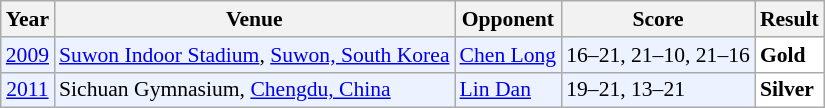<table class="sortable wikitable" style="font-size: 90%;">
<tr>
<th>Year</th>
<th>Venue</th>
<th>Opponent</th>
<th>Score</th>
<th>Result</th>
</tr>
<tr style="background:#ECF2FF">
<td align="center"><a href='#'>2009</a></td>
<td align="left"><a href='#'>Suwon Indoor Stadium</a>, <a href='#'>Suwon, South Korea</a></td>
<td align="left"> <a href='#'>Chen Long</a></td>
<td align="left">16–21, 21–10, 21–16</td>
<td style="text-align:left; background:white"> <strong>Gold</strong></td>
</tr>
<tr style="background:#ECF2FF">
<td align="center"><a href='#'>2011</a></td>
<td align="left">Sichuan Gymnasium, <a href='#'>Chengdu, China</a></td>
<td align="left"> <a href='#'>Lin Dan</a></td>
<td align="left">19–21, 13–21</td>
<td style="text-align:left; background:white"> <strong>Silver</strong></td>
</tr>
</table>
